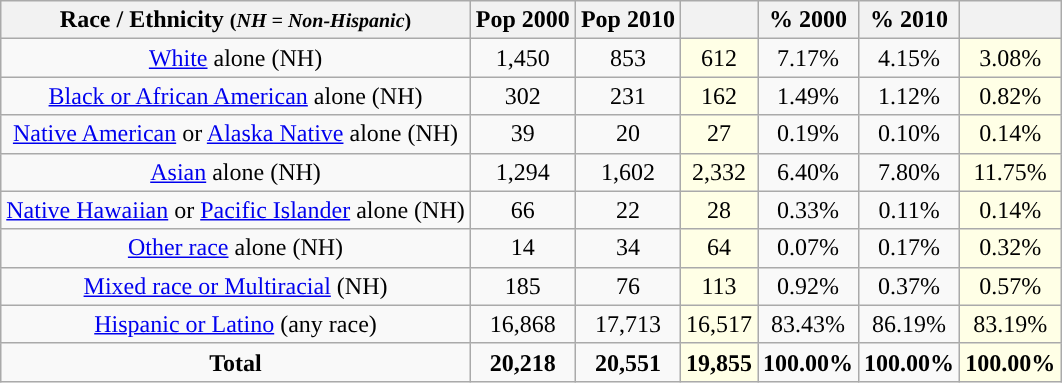<table class="wikitable" style="text-align:center;">
<tr>
<th>Race / Ethnicity <small>(<em>NH = Non-Hispanic</em>)</small></th>
<th>Pop 2000</th>
<th>Pop 2010</th>
<th></th>
<th>% 2000</th>
<th>% 2010</th>
<th></th>
</tr>
<tr>
<td><a href='#'>White</a> alone (NH)</td>
<td>1,450</td>
<td>853</td>
<td style='background: #ffffe6;'>612</td>
<td>7.17%</td>
<td>4.15%</td>
<td style='background: #ffffe6;'>3.08%</td>
</tr>
<tr>
<td><a href='#'>Black or African American</a> alone (NH)</td>
<td>302</td>
<td>231</td>
<td style='background: #ffffe6;'>162</td>
<td>1.49%</td>
<td>1.12%</td>
<td style='background: #ffffe6;'>0.82%</td>
</tr>
<tr>
<td><a href='#'>Native American</a> or <a href='#'>Alaska Native</a> alone (NH)</td>
<td>39</td>
<td>20</td>
<td style='background: #ffffe6;'>27</td>
<td>0.19%</td>
<td>0.10%</td>
<td style='background: #ffffe6;'>0.14%</td>
</tr>
<tr>
<td><a href='#'>Asian</a> alone (NH)</td>
<td>1,294</td>
<td>1,602</td>
<td style='background: #ffffe6;'>2,332</td>
<td>6.40%</td>
<td>7.80%</td>
<td style='background: #ffffe6;'>11.75%</td>
</tr>
<tr>
<td><a href='#'>Native Hawaiian</a> or <a href='#'>Pacific Islander</a> alone (NH)</td>
<td>66</td>
<td>22</td>
<td style='background: #ffffe6;'>28</td>
<td>0.33%</td>
<td>0.11%</td>
<td style='background: #ffffe6;'>0.14%</td>
</tr>
<tr>
<td><a href='#'>Other race</a> alone (NH)</td>
<td>14</td>
<td>34</td>
<td style='background: #ffffe6;'>64</td>
<td>0.07%</td>
<td>0.17%</td>
<td style='background: #ffffe6;'>0.32%</td>
</tr>
<tr>
<td><a href='#'>Mixed race or Multiracial</a> (NH)</td>
<td>185</td>
<td>76</td>
<td style='background: #ffffe6;'>113</td>
<td>0.92%</td>
<td>0.37%</td>
<td style='background: #ffffe6;'>0.57%</td>
</tr>
<tr>
<td><a href='#'>Hispanic or Latino</a> (any race)</td>
<td>16,868</td>
<td>17,713</td>
<td style='background: #ffffe6;'>16,517</td>
<td>83.43%</td>
<td>86.19%</td>
<td style='background: #ffffe6;'>83.19%</td>
</tr>
<tr>
<td><strong>Total</strong></td>
<td><strong>20,218</strong></td>
<td><strong>20,551</strong></td>
<td style='background: #ffffe6;'><strong>19,855</strong></td>
<td><strong>100.00%</strong></td>
<td><strong>100.00%</strong></td>
<td style='background: #ffffe6;'><strong>100.00%</strong></td>
</tr>
</table>
